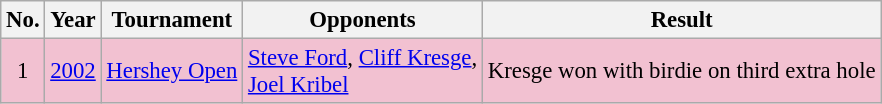<table class="wikitable" style="font-size:95%;">
<tr>
<th>No.</th>
<th>Year</th>
<th>Tournament</th>
<th>Opponents</th>
<th>Result</th>
</tr>
<tr style="background:#F2C1D1;">
<td align=center>1</td>
<td><a href='#'>2002</a></td>
<td><a href='#'>Hershey Open</a></td>
<td> <a href='#'>Steve Ford</a>,  <a href='#'>Cliff Kresge</a>,<br> <a href='#'>Joel Kribel</a></td>
<td>Kresge won with birdie on third extra hole</td>
</tr>
</table>
